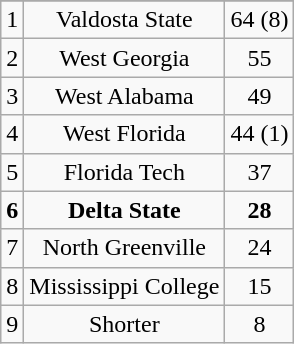<table class="wikitable">
<tr align="center">
</tr>
<tr align="center">
<td>1</td>
<td>Valdosta State</td>
<td>64 (8)</td>
</tr>
<tr align="center">
<td>2</td>
<td>West Georgia</td>
<td>55</td>
</tr>
<tr align="center">
<td>3</td>
<td>West Alabama</td>
<td>49</td>
</tr>
<tr align="center">
<td>4</td>
<td>West Florida</td>
<td>44 (1)</td>
</tr>
<tr align="center">
<td>5</td>
<td>Florida Tech</td>
<td>37</td>
</tr>
<tr align="center">
<td><strong>6</strong></td>
<td><strong>Delta State</strong></td>
<td><strong>28</strong></td>
</tr>
<tr align="center">
<td>7</td>
<td>North Greenville</td>
<td>24</td>
</tr>
<tr align="center">
<td>8</td>
<td>Mississippi College</td>
<td>15</td>
</tr>
<tr align="center">
<td>9</td>
<td>Shorter</td>
<td>8</td>
</tr>
</table>
